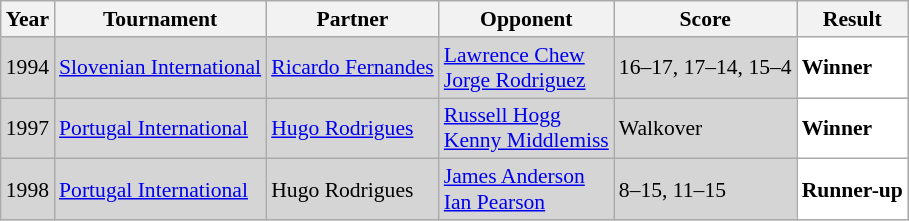<table class="sortable wikitable" style="font-size: 90%;">
<tr>
<th>Year</th>
<th>Tournament</th>
<th>Partner</th>
<th>Opponent</th>
<th>Score</th>
<th>Result</th>
</tr>
<tr style="background:#D5D5D5">
<td align="center">1994</td>
<td align="left"><a href='#'>Slovenian International</a></td>
<td> <a href='#'>Ricardo Fernandes</a></td>
<td align="left"> <a href='#'>Lawrence Chew</a><br> <a href='#'>Jorge Rodriguez</a></td>
<td align="left">16–17, 17–14, 15–4</td>
<td style="text-align:left; background:white"> <strong>Winner</strong></td>
</tr>
<tr style="background:#D5D5D5">
<td align="center">1997</td>
<td align="left"><a href='#'>Portugal International</a></td>
<td align="left"> <a href='#'>Hugo Rodrigues</a></td>
<td align="left"> <a href='#'>Russell Hogg</a><br> <a href='#'>Kenny Middlemiss</a></td>
<td align="left">Walkover</td>
<td style="text-align:left; background:white"> <strong>Winner</strong></td>
</tr>
<tr style="background:#D5D5D5">
<td align="center">1998</td>
<td align="left"><a href='#'>Portugal International</a></td>
<td align="left"> Hugo Rodrigues</td>
<td align="left"> <a href='#'>James Anderson</a><br> <a href='#'>Ian Pearson</a></td>
<td align="left">8–15, 11–15</td>
<td style="text-align:left; background:white"> <strong>Runner-up</strong></td>
</tr>
</table>
